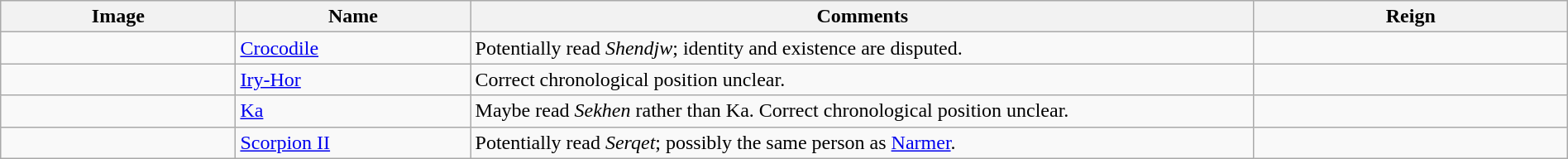<table class="wikitable" width="100%">
<tr>
<th width="15%">Image</th>
<th width="15%">Name</th>
<th width="50%">Comments</th>
<th width="20%">Reign</th>
</tr>
<tr>
<td></td>
<td><a href='#'>Crocodile</a></td>
<td>Potentially read <em>Shendjw</em>; identity and existence are disputed.</td>
<td></td>
</tr>
<tr>
<td></td>
<td><a href='#'>Iry-Hor</a></td>
<td>Correct chronological position unclear.</td>
<td></td>
</tr>
<tr>
<td></td>
<td><a href='#'>Ka</a></td>
<td>Maybe read <em>Sekhen</em> rather than Ka. Correct chronological position unclear.</td>
<td></td>
</tr>
<tr>
<td></td>
<td><a href='#'>Scorpion II</a></td>
<td>Potentially read <em>Serqet</em>; possibly the same person as <a href='#'>Narmer</a>.</td>
<td></td>
</tr>
</table>
